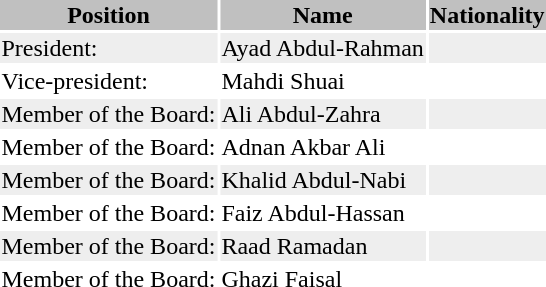<table class="toccolours">
<tr>
<th bgcolor=silver>Position</th>
<th bgcolor=silver>Name</th>
<th bgcolor=silver>Nationality</th>
</tr>
<tr bgcolor=#eeeeee>
<td>President:</td>
<td>Ayad Abdul-Rahman</td>
<td></td>
</tr>
<tr>
<td>Vice-president:</td>
<td>Mahdi Shuai</td>
<td></td>
</tr>
<tr bgcolor=#eeeeee>
<td>Member of the Board:</td>
<td>Ali Abdul-Zahra</td>
<td></td>
</tr>
<tr>
<td>Member of the Board:</td>
<td>Adnan Akbar Ali</td>
<td></td>
</tr>
<tr bgcolor=#eeeeee>
<td>Member of the Board:</td>
<td>Khalid Abdul-Nabi</td>
<td></td>
</tr>
<tr>
<td>Member of the Board:</td>
<td>Faiz Abdul-Hassan</td>
<td></td>
</tr>
<tr bgcolor=#eeeeee>
<td>Member of the Board:</td>
<td>Raad Ramadan</td>
<td></td>
</tr>
<tr>
<td>Member of the Board:</td>
<td>Ghazi Faisal</td>
<td></td>
</tr>
<tr>
</tr>
</table>
